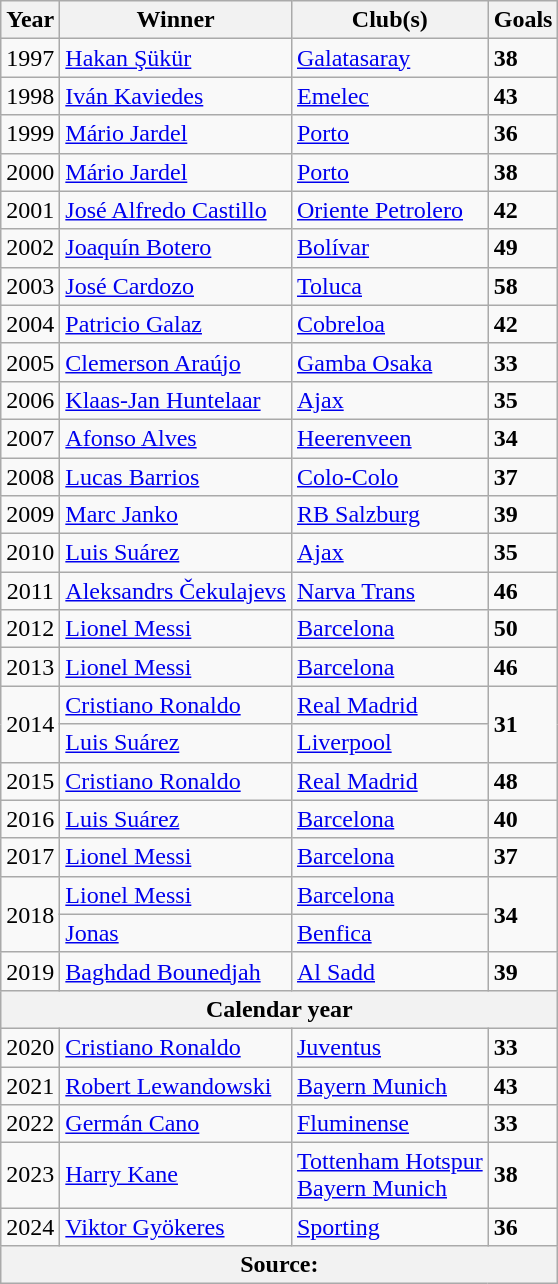<table class="wikitable">
<tr>
<th>Year</th>
<th>Winner</th>
<th>Club(s)</th>
<th>Goals</th>
</tr>
<tr>
<td align="center">1997</td>
<td> <a href='#'>Hakan Şükür</a></td>
<td> <a href='#'>Galatasaray</a></td>
<td><strong>38</strong></td>
</tr>
<tr>
<td align="center">1998</td>
<td> <a href='#'>Iván Kaviedes</a></td>
<td> <a href='#'>Emelec</a></td>
<td><strong>43</strong></td>
</tr>
<tr>
<td align="center">1999</td>
<td> <a href='#'>Mário Jardel</a></td>
<td> <a href='#'>Porto</a></td>
<td><strong>36</strong></td>
</tr>
<tr>
<td align="center">2000</td>
<td> <a href='#'>Mário Jardel</a></td>
<td> <a href='#'>Porto</a></td>
<td><strong>38</strong></td>
</tr>
<tr>
<td align="center">2001</td>
<td> <a href='#'>José Alfredo Castillo</a></td>
<td> <a href='#'>Oriente Petrolero</a></td>
<td><strong>42</strong></td>
</tr>
<tr>
<td align="center">2002</td>
<td> <a href='#'>Joaquín Botero</a></td>
<td> <a href='#'>Bolívar</a></td>
<td><strong>49</strong></td>
</tr>
<tr>
<td align="center">2003</td>
<td> <a href='#'>José Cardozo</a></td>
<td> <a href='#'>Toluca</a></td>
<td><strong>58</strong></td>
</tr>
<tr>
<td align="center">2004</td>
<td> <a href='#'>Patricio Galaz</a></td>
<td> <a href='#'>Cobreloa</a></td>
<td><strong>42</strong></td>
</tr>
<tr>
<td align="center">2005</td>
<td> <a href='#'>Clemerson Araújo</a></td>
<td> <a href='#'>Gamba Osaka</a></td>
<td><strong>33</strong></td>
</tr>
<tr>
<td align="center">2006</td>
<td> <a href='#'>Klaas-Jan Huntelaar</a></td>
<td> <a href='#'>Ajax</a></td>
<td><strong>35</strong></td>
</tr>
<tr>
<td align="center">2007</td>
<td> <a href='#'>Afonso Alves</a></td>
<td> <a href='#'>Heerenveen</a></td>
<td><strong>34</strong></td>
</tr>
<tr>
<td align="center">2008</td>
<td> <a href='#'>Lucas Barrios</a></td>
<td> <a href='#'>Colo-Colo</a></td>
<td><strong>37</strong></td>
</tr>
<tr>
<td align="center">2009</td>
<td> <a href='#'>Marc Janko</a></td>
<td> <a href='#'>RB Salzburg</a></td>
<td><strong>39</strong></td>
</tr>
<tr>
<td align="center">2010</td>
<td> <a href='#'>Luis Suárez</a></td>
<td> <a href='#'>Ajax</a></td>
<td><strong>35</strong></td>
</tr>
<tr>
<td align="center">2011</td>
<td> <a href='#'>Aleksandrs Čekulajevs</a></td>
<td> <a href='#'>Narva Trans</a></td>
<td><strong>46</strong></td>
</tr>
<tr>
<td align="center">2012</td>
<td> <a href='#'>Lionel Messi</a></td>
<td> <a href='#'>Barcelona</a></td>
<td><strong>50</strong></td>
</tr>
<tr>
<td align="center">2013</td>
<td> <a href='#'>Lionel Messi</a></td>
<td> <a href='#'>Barcelona</a></td>
<td><strong>46</strong></td>
</tr>
<tr>
<td align="center" rowspan=2>2014</td>
<td> <a href='#'>Cristiano Ronaldo</a></td>
<td> <a href='#'>Real Madrid</a></td>
<td rowspan=2><strong>31</strong></td>
</tr>
<tr>
<td> <a href='#'>Luis Suárez</a></td>
<td> <a href='#'>Liverpool</a></td>
</tr>
<tr>
<td align="center">2015</td>
<td> <a href='#'>Cristiano Ronaldo</a></td>
<td> <a href='#'>Real Madrid</a></td>
<td><strong>48</strong></td>
</tr>
<tr>
<td align="center">2016</td>
<td> <a href='#'>Luis Suárez</a></td>
<td> <a href='#'>Barcelona</a></td>
<td><strong>40</strong></td>
</tr>
<tr>
<td align="center">2017</td>
<td> <a href='#'>Lionel Messi</a></td>
<td> <a href='#'>Barcelona</a></td>
<td><strong>37</strong></td>
</tr>
<tr>
<td align="center" rowspan=2>2018</td>
<td> <a href='#'>Lionel Messi</a></td>
<td> <a href='#'>Barcelona</a></td>
<td rowspan=2><strong>34</strong></td>
</tr>
<tr>
<td> <a href='#'>Jonas</a></td>
<td> <a href='#'>Benfica</a></td>
</tr>
<tr>
<td align="center">2019</td>
<td> <a href='#'>Baghdad Bounedjah</a></td>
<td> <a href='#'>Al Sadd</a></td>
<td><strong>39</strong></td>
</tr>
<tr>
<th align="center" colspan=4>Calendar year</th>
</tr>
<tr>
<td align="center">2020</td>
<td> <a href='#'>Cristiano Ronaldo</a></td>
<td> <a href='#'>Juventus</a></td>
<td><strong>33</strong></td>
</tr>
<tr>
<td>2021</td>
<td> <a href='#'>Robert Lewandowski</a></td>
<td> <a href='#'>Bayern Munich</a></td>
<td><strong>43</strong></td>
</tr>
<tr>
<td>2022</td>
<td> <a href='#'>Germán Cano</a></td>
<td> <a href='#'>Fluminense</a></td>
<td><strong>33</strong></td>
</tr>
<tr>
<td>2023</td>
<td> <a href='#'>Harry Kane</a></td>
<td> <a href='#'>Tottenham Hotspur</a><br> <a href='#'>Bayern Munich</a></td>
<td><strong>38</strong></td>
</tr>
<tr>
<td>2024</td>
<td> <a href='#'>Viktor Gyökeres</a></td>
<td> <a href='#'>Sporting</a></td>
<td><strong>36</strong></td>
</tr>
<tr>
<th colspan =4>Source:</th>
</tr>
</table>
